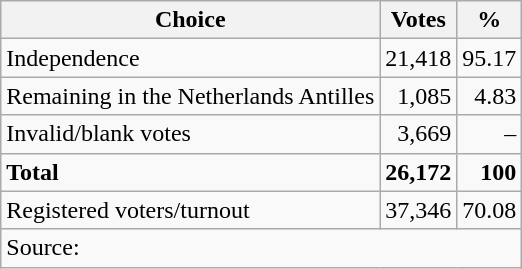<table class=wikitable style=text-align:right>
<tr>
<th>Choice</th>
<th>Votes</th>
<th>%</th>
</tr>
<tr>
<td align=left>Independence</td>
<td>21,418</td>
<td>95.17</td>
</tr>
<tr>
<td align=left>Remaining in the Netherlands Antilles</td>
<td>1,085</td>
<td>4.83</td>
</tr>
<tr>
<td align=left>Invalid/blank votes</td>
<td>3,669</td>
<td>–</td>
</tr>
<tr>
<td align=left><strong>Total</strong></td>
<td><strong>26,172</strong></td>
<td><strong>100</strong></td>
</tr>
<tr>
<td align=left>Registered voters/turnout</td>
<td>37,346</td>
<td>70.08</td>
</tr>
<tr>
<td align=left colspan=3>Source: </td>
</tr>
</table>
